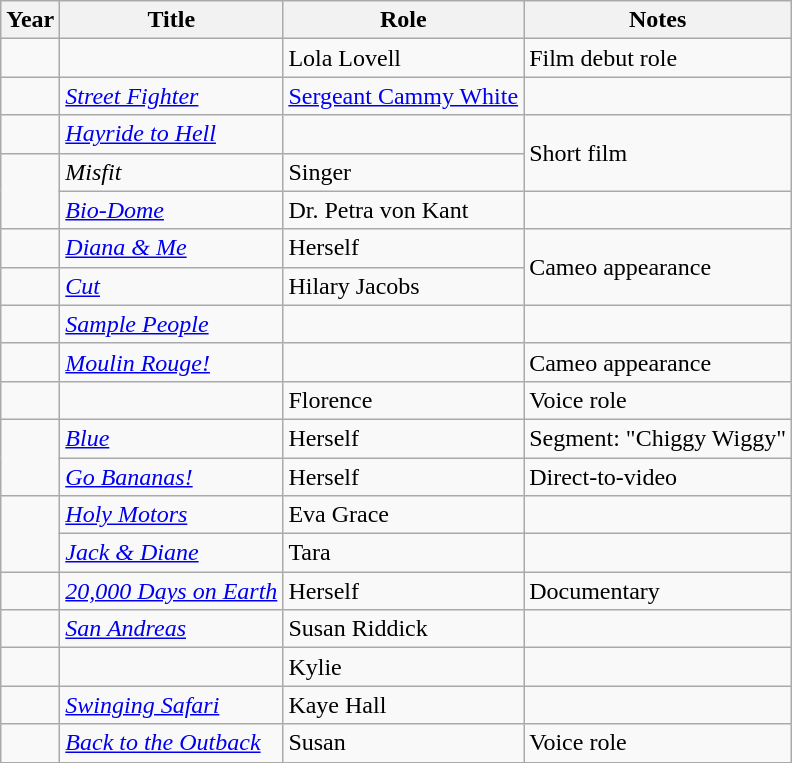<table class="wikitable sortable">
<tr>
<th>Year</th>
<th>Title</th>
<th>Role</th>
<th scope="col" class="unsortable">Notes</th>
</tr>
<tr>
<td></td>
<td><em></em></td>
<td>Lola Lovell</td>
<td>Film debut role</td>
</tr>
<tr>
<td></td>
<td><em><a href='#'>Street Fighter</a></em></td>
<td><a href='#'>Sergeant Cammy White</a></td>
<td></td>
</tr>
<tr>
<td></td>
<td><em><a href='#'>Hayride to Hell</a></em></td>
<td></td>
<td rowspan="2">Short film</td>
</tr>
<tr>
<td rowspan="2"></td>
<td><em>Misfit</em></td>
<td>Singer</td>
</tr>
<tr>
<td><em><a href='#'>Bio-Dome</a></em></td>
<td>Dr. Petra von Kant</td>
<td></td>
</tr>
<tr>
<td></td>
<td><em><a href='#'>Diana & Me</a></em></td>
<td>Herself</td>
<td rowspan="2">Cameo appearance</td>
</tr>
<tr>
<td></td>
<td><em><a href='#'>Cut</a></em></td>
<td>Hilary Jacobs</td>
</tr>
<tr>
<td></td>
<td><em><a href='#'>Sample People</a></em></td>
<td></td>
<td></td>
</tr>
<tr>
<td></td>
<td><em><a href='#'>Moulin Rouge!</a></em></td>
<td></td>
<td>Cameo appearance</td>
</tr>
<tr>
<td></td>
<td><em></em></td>
<td>Florence</td>
<td>Voice role</td>
</tr>
<tr>
<td rowspan="2"></td>
<td><em><a href='#'>Blue</a></em></td>
<td>Herself</td>
<td>Segment: "Chiggy Wiggy"</td>
</tr>
<tr>
<td><em><a href='#'>Go Bananas!</a></em></td>
<td>Herself</td>
<td>Direct-to-video</td>
</tr>
<tr>
<td rowspan="2"></td>
<td><em><a href='#'>Holy Motors</a></em></td>
<td>Eva Grace</td>
<td></td>
</tr>
<tr>
<td><em><a href='#'>Jack & Diane</a></em></td>
<td>Tara</td>
<td></td>
</tr>
<tr>
<td></td>
<td><em><a href='#'>20,000 Days on Earth</a></em></td>
<td>Herself</td>
<td>Documentary</td>
</tr>
<tr>
<td></td>
<td><em><a href='#'>San Andreas</a></em></td>
<td>Susan Riddick</td>
<td></td>
</tr>
<tr>
<td></td>
<td><em></em></td>
<td>Kylie</td>
<td></td>
</tr>
<tr>
<td></td>
<td><em><a href='#'>Swinging Safari</a></em></td>
<td>Kaye Hall</td>
<td></td>
</tr>
<tr>
<td></td>
<td><em><a href='#'>Back to the Outback</a></em></td>
<td>Susan</td>
<td>Voice role</td>
</tr>
</table>
